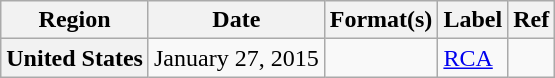<table class="wikitable plainrowheaders">
<tr>
<th>Region</th>
<th>Date</th>
<th>Format(s)</th>
<th>Label</th>
<th>Ref</th>
</tr>
<tr>
<th scope="row">United States</th>
<td>January 27, 2015</td>
<td></td>
<td><a href='#'>RCA</a></td>
<td></td>
</tr>
</table>
